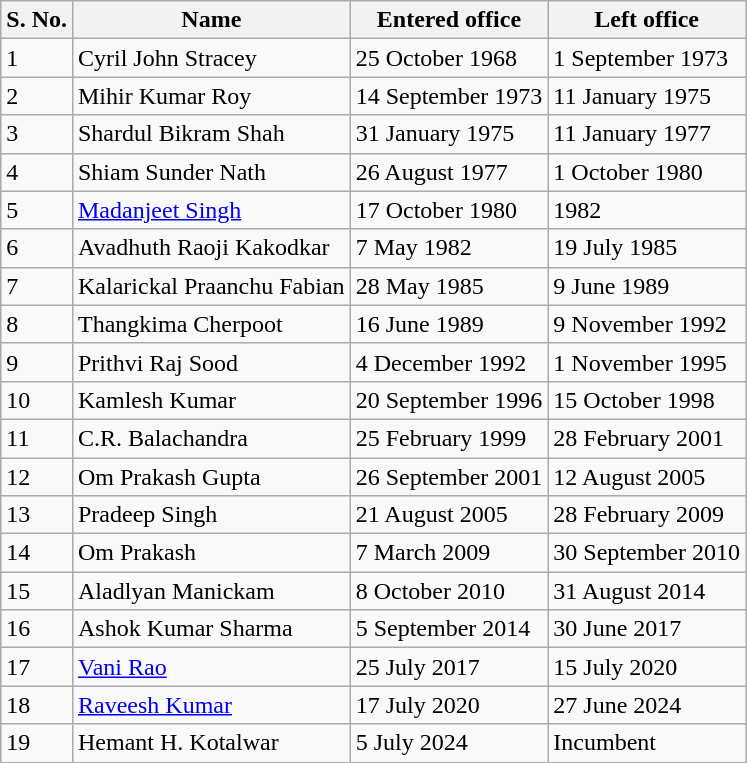<table class="wikitable">
<tr>
<th>S. No.</th>
<th>Name</th>
<th>Entered office</th>
<th>Left office</th>
</tr>
<tr>
<td>1</td>
<td>Cyril John Stracey</td>
<td>25 October 1968</td>
<td>1 September 1973</td>
</tr>
<tr>
<td>2</td>
<td>Mihir Kumar Roy</td>
<td>14 September 1973</td>
<td>11 January 1975</td>
</tr>
<tr>
<td>3</td>
<td>Shardul Bikram Shah</td>
<td>31 January 1975</td>
<td>11 January 1977</td>
</tr>
<tr>
<td>4</td>
<td>Shiam Sunder Nath</td>
<td>26 August 1977</td>
<td>1 October 1980</td>
</tr>
<tr>
<td>5</td>
<td><a href='#'>Madanjeet Singh</a></td>
<td>17 October 1980</td>
<td>1982</td>
</tr>
<tr>
<td>6</td>
<td>Avadhuth Raoji Kakodkar</td>
<td>7 May 1982</td>
<td>19 July 1985</td>
</tr>
<tr>
<td>7</td>
<td>Kalarickal Praanchu Fabian</td>
<td>28 May 1985</td>
<td>9 June 1989</td>
</tr>
<tr>
<td>8</td>
<td>Thangkima Cherpoot</td>
<td>16 June 1989</td>
<td>9 November 1992</td>
</tr>
<tr>
<td>9</td>
<td>Prithvi Raj Sood</td>
<td>4 December 1992</td>
<td>1 November 1995</td>
</tr>
<tr>
<td>10</td>
<td>Kamlesh Kumar</td>
<td>20 September 1996</td>
<td>15 October 1998</td>
</tr>
<tr>
<td>11</td>
<td>C.R. Balachandra</td>
<td>25 February 1999</td>
<td>28 February 2001</td>
</tr>
<tr>
<td>12</td>
<td>Om Prakash Gupta</td>
<td>26 September 2001</td>
<td>12 August 2005</td>
</tr>
<tr>
<td>13</td>
<td>Pradeep Singh</td>
<td>21 August 2005</td>
<td>28 February 2009</td>
</tr>
<tr>
<td>14</td>
<td>Om Prakash</td>
<td>7 March 2009</td>
<td>30 September  2010</td>
</tr>
<tr>
<td>15</td>
<td>Aladlyan Manickam</td>
<td>8 October 2010</td>
<td>31 August 2014</td>
</tr>
<tr>
<td>16</td>
<td>Ashok Kumar Sharma</td>
<td>5 September 2014</td>
<td>30 June 2017</td>
</tr>
<tr>
<td>17</td>
<td><a href='#'>Vani Rao</a></td>
<td>25 July 2017</td>
<td>15 July 2020</td>
</tr>
<tr>
<td>18</td>
<td><a href='#'>Raveesh Kumar</a></td>
<td>17 July 2020</td>
<td>27 June 2024</td>
</tr>
<tr>
<td>19</td>
<td>Hemant H. Kotalwar</td>
<td>5 July 2024</td>
<td>Incumbent</td>
</tr>
<tr>
</tr>
</table>
